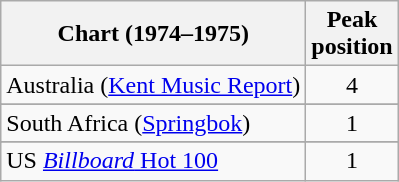<table class="wikitable sortable">
<tr>
<th align="left">Chart (1974–1975)</th>
<th style="text-align:center;">Peak<br>position</th>
</tr>
<tr>
<td align="left">Australia (<a href='#'>Kent Music Report</a>)</td>
<td style="text-align:center;">4</td>
</tr>
<tr>
</tr>
<tr>
</tr>
<tr>
</tr>
<tr>
</tr>
<tr>
</tr>
<tr>
</tr>
<tr>
</tr>
<tr>
</tr>
<tr>
</tr>
<tr>
</tr>
<tr>
</tr>
<tr>
<td align="left">South Africa (<a href='#'>Springbok</a>)</td>
<td style="text-align:center;">1</td>
</tr>
<tr>
</tr>
<tr>
</tr>
<tr>
<td align="left">US <a href='#'><em>Billboard</em> Hot 100</a></td>
<td style="text-align:center;">1</td>
</tr>
</table>
